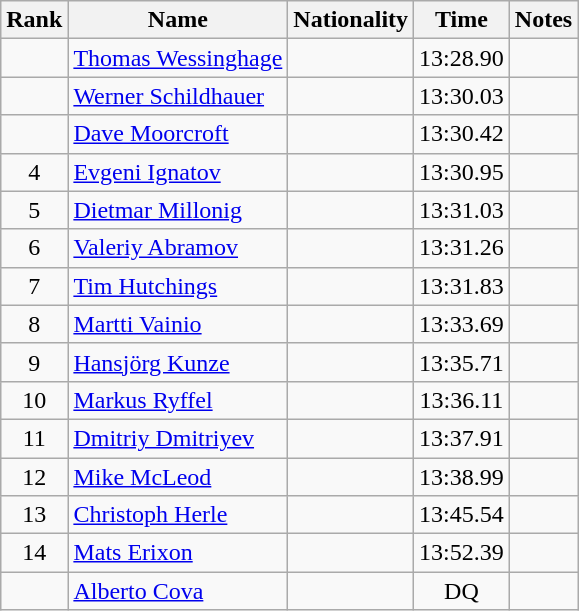<table class="wikitable sortable" style="text-align:center">
<tr>
<th>Rank</th>
<th>Name</th>
<th>Nationality</th>
<th>Time</th>
<th>Notes</th>
</tr>
<tr>
<td></td>
<td align=left><a href='#'>Thomas Wessinghage</a></td>
<td align=left></td>
<td>13:28.90</td>
<td></td>
</tr>
<tr>
<td></td>
<td align=left><a href='#'>Werner Schildhauer</a></td>
<td align=left></td>
<td>13:30.03</td>
<td></td>
</tr>
<tr>
<td></td>
<td align=left><a href='#'>Dave Moorcroft</a></td>
<td align=left></td>
<td>13:30.42</td>
<td></td>
</tr>
<tr>
<td>4</td>
<td align=left><a href='#'>Evgeni Ignatov</a></td>
<td align=left></td>
<td>13:30.95</td>
<td></td>
</tr>
<tr>
<td>5</td>
<td align=left><a href='#'>Dietmar Millonig</a></td>
<td align=left></td>
<td>13:31.03</td>
<td></td>
</tr>
<tr>
<td>6</td>
<td align=left><a href='#'>Valeriy Abramov</a></td>
<td align=left></td>
<td>13:31.26</td>
<td></td>
</tr>
<tr>
<td>7</td>
<td align=left><a href='#'>Tim Hutchings</a></td>
<td align=left></td>
<td>13:31.83</td>
<td></td>
</tr>
<tr>
<td>8</td>
<td align=left><a href='#'>Martti Vainio</a></td>
<td align=left></td>
<td>13:33.69</td>
<td></td>
</tr>
<tr>
<td>9</td>
<td align=left><a href='#'>Hansjörg Kunze</a></td>
<td align=left></td>
<td>13:35.71</td>
<td></td>
</tr>
<tr>
<td>10</td>
<td align=left><a href='#'>Markus Ryffel</a></td>
<td align=left></td>
<td>13:36.11</td>
<td></td>
</tr>
<tr>
<td>11</td>
<td align=left><a href='#'>Dmitriy Dmitriyev</a></td>
<td align=left></td>
<td>13:37.91</td>
<td></td>
</tr>
<tr>
<td>12</td>
<td align=left><a href='#'>Mike McLeod</a></td>
<td align=left></td>
<td>13:38.99</td>
<td></td>
</tr>
<tr>
<td>13</td>
<td align=left><a href='#'>Christoph Herle</a></td>
<td align=left></td>
<td>13:45.54</td>
<td></td>
</tr>
<tr>
<td>14</td>
<td align=left><a href='#'>Mats Erixon</a></td>
<td align=left></td>
<td>13:52.39</td>
<td></td>
</tr>
<tr>
<td></td>
<td align=left><a href='#'>Alberto Cova</a></td>
<td align=left></td>
<td>DQ</td>
<td></td>
</tr>
</table>
